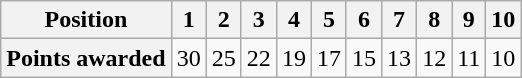<table class="wikitable floatright" style="text-align: center">
<tr>
<th scope="col">Position</th>
<th scope="col">1</th>
<th scope="col">2</th>
<th scope="col">3</th>
<th scope="col">4</th>
<th scope="col">5</th>
<th scope="col">6</th>
<th scope="col">7</th>
<th scope="col">8</th>
<th scope="col">9</th>
<th scope="col">10</th>
</tr>
<tr>
<th scope="row">Points awarded</th>
<td>30</td>
<td>25</td>
<td>22</td>
<td>19</td>
<td>17</td>
<td>15</td>
<td>13</td>
<td>12</td>
<td>11</td>
<td>10</td>
</tr>
</table>
